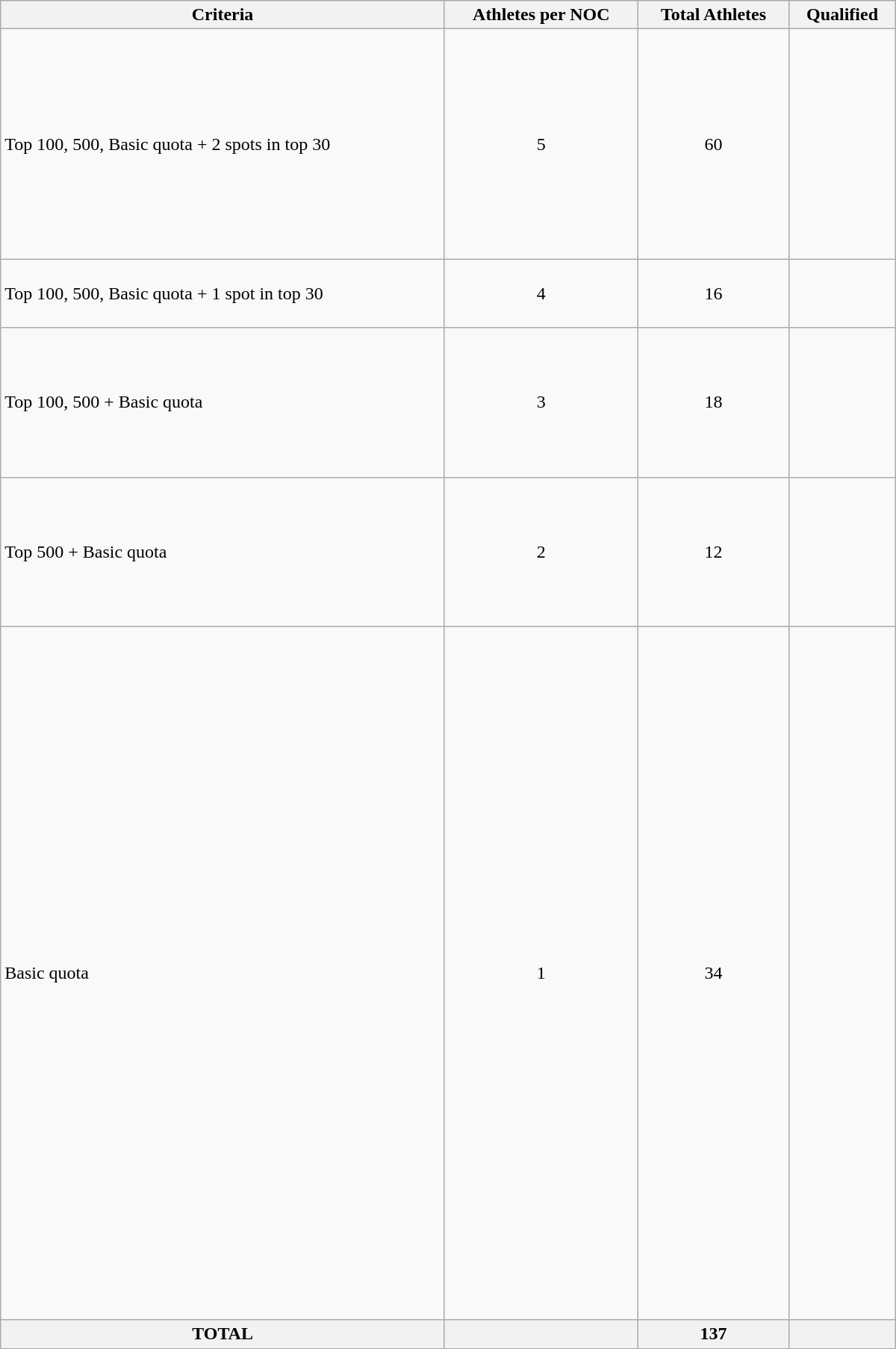<table class="wikitable" width=800>
<tr>
<th>Criteria</th>
<th>Athletes per NOC</th>
<th>Total Athletes</th>
<th>Qualified</th>
</tr>
<tr>
<td>Top 100, 500, Basic quota + 2 spots in top 30</td>
<td align=center>5</td>
<td align=center>60</td>
<td><br><br><br><br><br><br><br><br><br><br><br></td>
</tr>
<tr>
<td>Top 100, 500, Basic quota + 1 spot in top 30</td>
<td align=center>4</td>
<td align=center>16</td>
<td><s></s><br><br><br></td>
</tr>
<tr>
<td>Top 100, 500 + Basic quota</td>
<td align=center>3</td>
<td align=center>18</td>
<td><s></s><br><br><br><s></s><br><br><br><br></td>
</tr>
<tr>
<td>Top 500 + Basic quota</td>
<td align=center>2</td>
<td align=center>12</td>
<td><s></s><br><br><br><br><br><s></s><br><br></td>
</tr>
<tr>
<td>Basic quota</td>
<td align=center>1</td>
<td align=center>34</td>
<td><br><br><br><br><br><br><br><br><br><br><br><br><br><br><br><br><br><br><br><br><br><br><br><br><br><s></s><br><br><br><br><br><br><br><br><br></td>
</tr>
<tr>
<th>TOTAL</th>
<th></th>
<th>137</th>
<th></th>
</tr>
</table>
